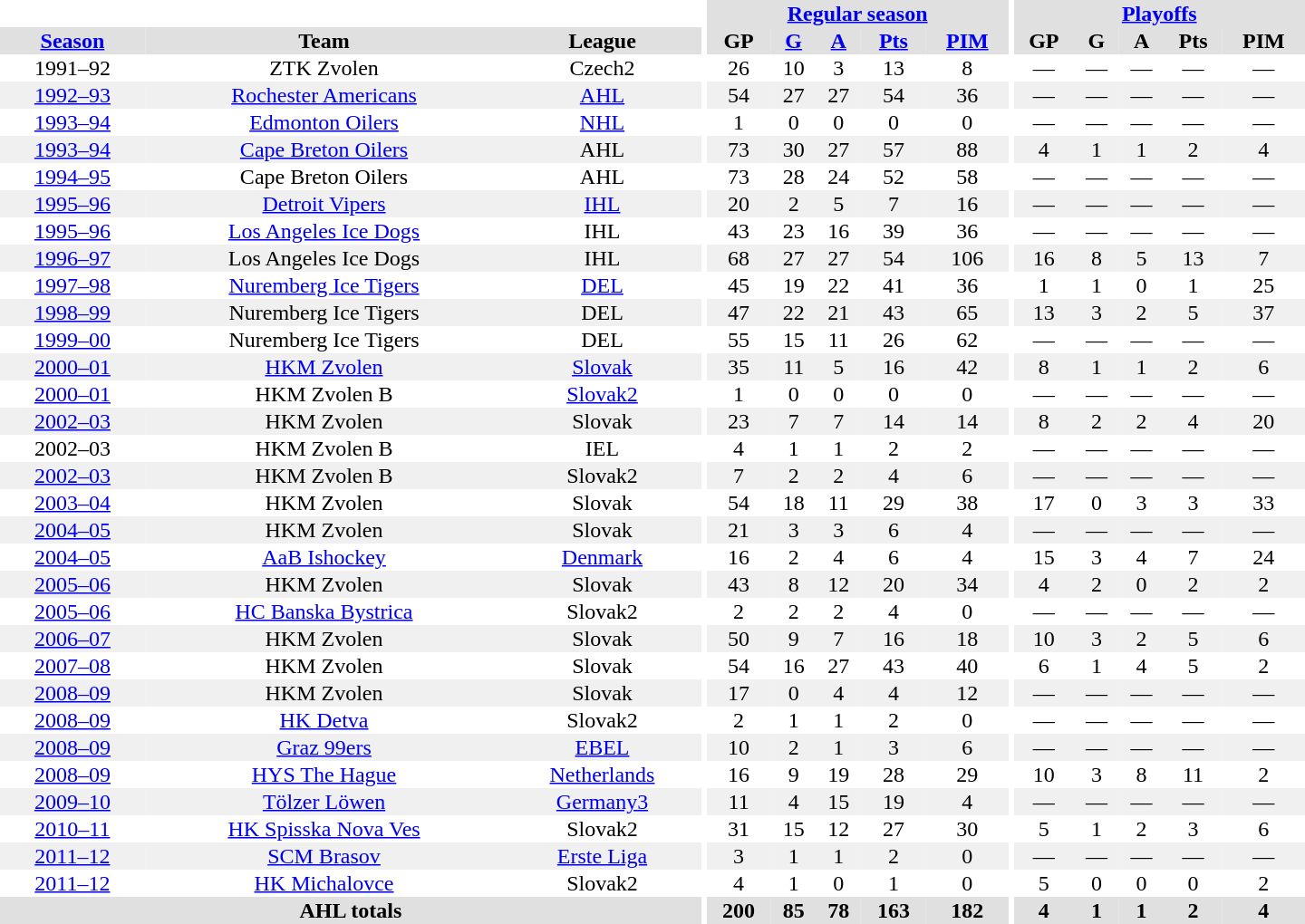<table border="0" cellpadding="1" cellspacing="0" style="text-align:center; width:60em">
<tr bgcolor="#e0e0e0">
<th colspan="3" bgcolor="#ffffff"></th>
<th rowspan="99" bgcolor="#ffffff"></th>
<th colspan="5"><a href='#'>Regular season</a></th>
<th rowspan="99" bgcolor="#ffffff"></th>
<th colspan="5"><a href='#'>Playoffs</a></th>
</tr>
<tr bgcolor="#e0e0e0">
<th><a href='#'>Season</a></th>
<th>Team</th>
<th>League</th>
<th>GP</th>
<th><a href='#'>G</a></th>
<th><a href='#'>A</a></th>
<th><a href='#'>Pts</a></th>
<th><a href='#'>PIM</a></th>
<th>GP</th>
<th>G</th>
<th>A</th>
<th>Pts</th>
<th>PIM</th>
</tr>
<tr>
<td>1991–92</td>
<td>ZTK Zvolen</td>
<td>Czech2</td>
<td>26</td>
<td>10</td>
<td>3</td>
<td>13</td>
<td>8</td>
<td>—</td>
<td>—</td>
<td>—</td>
<td>—</td>
<td>—</td>
</tr>
<tr bgcolor="#f0f0f0">
<td><a href='#'>1992–93</a></td>
<td><a href='#'>Rochester Americans</a></td>
<td><a href='#'>AHL</a></td>
<td>54</td>
<td>27</td>
<td>27</td>
<td>54</td>
<td>36</td>
<td>—</td>
<td>—</td>
<td>—</td>
<td>—</td>
<td>—</td>
</tr>
<tr>
<td><a href='#'>1993–94</a></td>
<td><a href='#'>Edmonton Oilers</a></td>
<td><a href='#'>NHL</a></td>
<td>1</td>
<td>0</td>
<td>0</td>
<td>0</td>
<td>0</td>
<td>—</td>
<td>—</td>
<td>—</td>
<td>—</td>
<td>—</td>
</tr>
<tr bgcolor="#f0f0f0">
<td><a href='#'>1993–94</a></td>
<td><a href='#'>Cape Breton Oilers</a></td>
<td>AHL</td>
<td>73</td>
<td>30</td>
<td>27</td>
<td>57</td>
<td>88</td>
<td>4</td>
<td>1</td>
<td>1</td>
<td>2</td>
<td>4</td>
</tr>
<tr>
<td><a href='#'>1994–95</a></td>
<td>Cape Breton Oilers</td>
<td>AHL</td>
<td>73</td>
<td>28</td>
<td>24</td>
<td>52</td>
<td>58</td>
<td>—</td>
<td>—</td>
<td>—</td>
<td>—</td>
<td>—</td>
</tr>
<tr bgcolor="#f0f0f0">
<td><a href='#'>1995–96</a></td>
<td><a href='#'>Detroit Vipers</a></td>
<td><a href='#'>IHL</a></td>
<td>20</td>
<td>2</td>
<td>5</td>
<td>7</td>
<td>16</td>
<td>—</td>
<td>—</td>
<td>—</td>
<td>—</td>
<td>—</td>
</tr>
<tr>
<td><a href='#'>1995–96</a></td>
<td><a href='#'>Los Angeles Ice Dogs</a></td>
<td>IHL</td>
<td>43</td>
<td>23</td>
<td>16</td>
<td>39</td>
<td>36</td>
<td>—</td>
<td>—</td>
<td>—</td>
<td>—</td>
<td>—</td>
</tr>
<tr bgcolor="#f0f0f0">
<td><a href='#'>1996–97</a></td>
<td>Los Angeles Ice Dogs</td>
<td>IHL</td>
<td>68</td>
<td>27</td>
<td>27</td>
<td>54</td>
<td>106</td>
<td>16</td>
<td>8</td>
<td>5</td>
<td>13</td>
<td>7</td>
</tr>
<tr>
<td><a href='#'>1997–98</a></td>
<td><a href='#'>Nuremberg Ice Tigers</a></td>
<td><a href='#'>DEL</a></td>
<td>45</td>
<td>19</td>
<td>22</td>
<td>41</td>
<td>36</td>
<td>1</td>
<td>1</td>
<td>0</td>
<td>1</td>
<td>25</td>
</tr>
<tr bgcolor="#f0f0f0">
<td><a href='#'>1998–99</a></td>
<td>Nuremberg Ice Tigers</td>
<td>DEL</td>
<td>47</td>
<td>22</td>
<td>21</td>
<td>43</td>
<td>65</td>
<td>13</td>
<td>3</td>
<td>2</td>
<td>5</td>
<td>37</td>
</tr>
<tr>
<td><a href='#'>1999–00</a></td>
<td>Nuremberg Ice Tigers</td>
<td>DEL</td>
<td>55</td>
<td>15</td>
<td>11</td>
<td>26</td>
<td>62</td>
<td>—</td>
<td>—</td>
<td>—</td>
<td>—</td>
<td>—</td>
</tr>
<tr bgcolor="#f0f0f0">
<td><a href='#'>2000–01</a></td>
<td><a href='#'>HKM Zvolen</a></td>
<td><a href='#'>Slovak</a></td>
<td>35</td>
<td>11</td>
<td>5</td>
<td>16</td>
<td>42</td>
<td>8</td>
<td>1</td>
<td>1</td>
<td>2</td>
<td>6</td>
</tr>
<tr>
<td><a href='#'>2000–01</a></td>
<td>HKM Zvolen B</td>
<td><a href='#'>Slovak2</a></td>
<td>1</td>
<td>0</td>
<td>0</td>
<td>0</td>
<td>0</td>
<td>—</td>
<td>—</td>
<td>—</td>
<td>—</td>
<td>—</td>
</tr>
<tr bgcolor="#f0f0f0">
<td><a href='#'>2002–03</a></td>
<td>HKM Zvolen</td>
<td>Slovak</td>
<td>23</td>
<td>7</td>
<td>7</td>
<td>14</td>
<td>14</td>
<td>8</td>
<td>2</td>
<td>2</td>
<td>4</td>
<td>20</td>
</tr>
<tr>
<td>2002–03</td>
<td>HKM Zvolen B</td>
<td>IEL</td>
<td>4</td>
<td>1</td>
<td>1</td>
<td>2</td>
<td>2</td>
<td>—</td>
<td>—</td>
<td>—</td>
<td>—</td>
<td>—</td>
</tr>
<tr bgcolor="#f0f0f0">
<td><a href='#'>2002–03</a></td>
<td>HKM Zvolen B</td>
<td>Slovak2</td>
<td>7</td>
<td>2</td>
<td>2</td>
<td>4</td>
<td>6</td>
<td>—</td>
<td>—</td>
<td>—</td>
<td>—</td>
<td>—</td>
</tr>
<tr>
<td><a href='#'>2003–04</a></td>
<td>HKM Zvolen</td>
<td>Slovak</td>
<td>54</td>
<td>18</td>
<td>11</td>
<td>29</td>
<td>38</td>
<td>17</td>
<td>0</td>
<td>3</td>
<td>3</td>
<td>33</td>
</tr>
<tr bgcolor="#f0f0f0">
<td><a href='#'>2004–05</a></td>
<td>HKM Zvolen</td>
<td>Slovak</td>
<td>21</td>
<td>3</td>
<td>3</td>
<td>6</td>
<td>4</td>
<td>—</td>
<td>—</td>
<td>—</td>
<td>—</td>
<td>—</td>
</tr>
<tr>
<td><a href='#'>2004–05</a></td>
<td><a href='#'>AaB Ishockey</a></td>
<td><a href='#'>Denmark</a></td>
<td>16</td>
<td>2</td>
<td>4</td>
<td>6</td>
<td>4</td>
<td>15</td>
<td>3</td>
<td>4</td>
<td>7</td>
<td>24</td>
</tr>
<tr bgcolor="#f0f0f0">
<td><a href='#'>2005–06</a></td>
<td>HKM Zvolen</td>
<td>Slovak</td>
<td>43</td>
<td>8</td>
<td>12</td>
<td>20</td>
<td>34</td>
<td>4</td>
<td>2</td>
<td>0</td>
<td>2</td>
<td>2</td>
</tr>
<tr>
<td><a href='#'>2005–06</a></td>
<td><a href='#'>HC Banska Bystrica</a></td>
<td>Slovak2</td>
<td>2</td>
<td>2</td>
<td>2</td>
<td>4</td>
<td>0</td>
<td>—</td>
<td>—</td>
<td>—</td>
<td>—</td>
<td>—</td>
</tr>
<tr bgcolor="#f0f0f0">
<td><a href='#'>2006–07</a></td>
<td>HKM Zvolen</td>
<td>Slovak</td>
<td>50</td>
<td>9</td>
<td>7</td>
<td>16</td>
<td>18</td>
<td>10</td>
<td>3</td>
<td>2</td>
<td>5</td>
<td>6</td>
</tr>
<tr>
<td><a href='#'>2007–08</a></td>
<td>HKM Zvolen</td>
<td>Slovak</td>
<td>54</td>
<td>16</td>
<td>27</td>
<td>43</td>
<td>40</td>
<td>6</td>
<td>1</td>
<td>4</td>
<td>5</td>
<td>2</td>
</tr>
<tr bgcolor="#f0f0f0">
<td><a href='#'>2008–09</a></td>
<td>HKM Zvolen</td>
<td>Slovak</td>
<td>17</td>
<td>0</td>
<td>4</td>
<td>4</td>
<td>12</td>
<td>—</td>
<td>—</td>
<td>—</td>
<td>—</td>
<td>—</td>
</tr>
<tr>
<td><a href='#'>2008–09</a></td>
<td><a href='#'>HK Detva</a></td>
<td>Slovak2</td>
<td>2</td>
<td>1</td>
<td>1</td>
<td>2</td>
<td>0</td>
<td>—</td>
<td>—</td>
<td>—</td>
<td>—</td>
<td>—</td>
</tr>
<tr bgcolor="#f0f0f0">
<td><a href='#'>2008–09</a></td>
<td><a href='#'>Graz 99ers</a></td>
<td><a href='#'>EBEL</a></td>
<td>10</td>
<td>2</td>
<td>1</td>
<td>3</td>
<td>6</td>
<td>—</td>
<td>—</td>
<td>—</td>
<td>—</td>
<td>—</td>
</tr>
<tr>
<td><a href='#'>2008–09</a></td>
<td><a href='#'>HYS The Hague</a></td>
<td><a href='#'>Netherlands</a></td>
<td>16</td>
<td>9</td>
<td>19</td>
<td>28</td>
<td>29</td>
<td>10</td>
<td>3</td>
<td>8</td>
<td>11</td>
<td>2</td>
</tr>
<tr bgcolor="#f0f0f0">
<td><a href='#'>2009–10</a></td>
<td><a href='#'>Tölzer Löwen</a></td>
<td><a href='#'>Germany3</a></td>
<td>11</td>
<td>4</td>
<td>15</td>
<td>19</td>
<td>4</td>
<td>—</td>
<td>—</td>
<td>—</td>
<td>—</td>
<td>—</td>
</tr>
<tr>
<td><a href='#'>2010–11</a></td>
<td><a href='#'>HK Spisska Nova Ves</a></td>
<td>Slovak2</td>
<td>31</td>
<td>15</td>
<td>12</td>
<td>27</td>
<td>30</td>
<td>5</td>
<td>1</td>
<td>2</td>
<td>3</td>
<td>6</td>
</tr>
<tr bgcolor="#f0f0f0">
<td><a href='#'>2011–12</a></td>
<td><a href='#'>SCM Brasov</a></td>
<td><a href='#'>Erste Liga</a></td>
<td>3</td>
<td>1</td>
<td>1</td>
<td>2</td>
<td>0</td>
<td>—</td>
<td>—</td>
<td>—</td>
<td>—</td>
<td>—</td>
</tr>
<tr>
<td><a href='#'>2011–12</a></td>
<td><a href='#'>HK Michalovce</a></td>
<td>Slovak2</td>
<td>4</td>
<td>1</td>
<td>0</td>
<td>1</td>
<td>0</td>
<td>5</td>
<td>0</td>
<td>0</td>
<td>0</td>
<td>2</td>
</tr>
<tr>
</tr>
<tr ALIGN="center" bgcolor="#e0e0e0">
<th colspan="3">AHL totals</th>
<th ALIGN="center">200</th>
<th ALIGN="center">85</th>
<th ALIGN="center">78</th>
<th ALIGN="center">163</th>
<th ALIGN="center">182</th>
<th ALIGN="center">4</th>
<th ALIGN="center">1</th>
<th ALIGN="center">1</th>
<th ALIGN="center">2</th>
<th ALIGN="center">4</th>
</tr>
</table>
